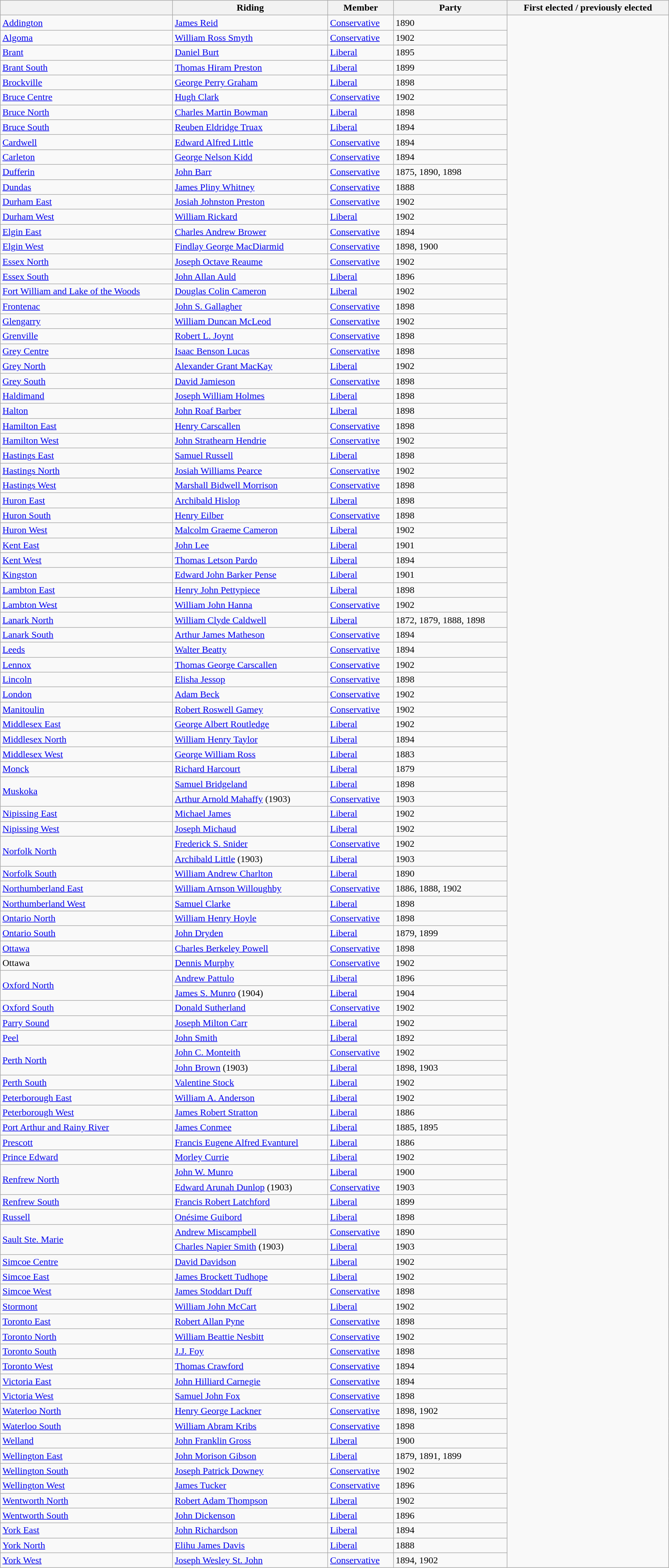<table class="wikitable sortable" style="width: 90%">
<tr>
<th></th>
<th>Riding</th>
<th>Member</th>
<th>Party</th>
<th>First elected / previously elected</th>
</tr>
<tr>
<td><a href='#'>Addington</a></td>
<td><a href='#'>James Reid</a></td>
<td><a href='#'>Conservative</a></td>
<td>1890</td>
</tr>
<tr>
<td><a href='#'>Algoma</a></td>
<td><a href='#'>William Ross Smyth</a></td>
<td><a href='#'>Conservative</a></td>
<td>1902</td>
</tr>
<tr>
<td><a href='#'>Brant</a></td>
<td><a href='#'>Daniel Burt</a></td>
<td><a href='#'>Liberal</a></td>
<td>1895</td>
</tr>
<tr>
<td><a href='#'>Brant South</a></td>
<td><a href='#'>Thomas Hiram Preston</a></td>
<td><a href='#'>Liberal</a></td>
<td>1899</td>
</tr>
<tr>
<td><a href='#'>Brockville</a></td>
<td><a href='#'>George Perry Graham</a></td>
<td><a href='#'>Liberal</a></td>
<td>1898</td>
</tr>
<tr>
<td><a href='#'>Bruce Centre</a></td>
<td><a href='#'>Hugh Clark</a></td>
<td><a href='#'>Conservative</a></td>
<td>1902</td>
</tr>
<tr>
<td><a href='#'>Bruce North</a></td>
<td><a href='#'>Charles Martin Bowman</a></td>
<td><a href='#'>Liberal</a></td>
<td>1898</td>
</tr>
<tr>
<td><a href='#'>Bruce South</a></td>
<td><a href='#'>Reuben Eldridge Truax</a></td>
<td><a href='#'>Liberal</a></td>
<td>1894</td>
</tr>
<tr>
<td><a href='#'>Cardwell</a></td>
<td><a href='#'>Edward Alfred Little</a></td>
<td><a href='#'>Conservative</a></td>
<td>1894</td>
</tr>
<tr>
<td><a href='#'>Carleton</a></td>
<td><a href='#'>George Nelson Kidd</a></td>
<td><a href='#'>Conservative</a></td>
<td>1894</td>
</tr>
<tr>
<td><a href='#'>Dufferin</a></td>
<td><a href='#'>John Barr</a></td>
<td><a href='#'>Conservative</a></td>
<td>1875, 1890, 1898</td>
</tr>
<tr>
<td><a href='#'>Dundas</a></td>
<td><a href='#'>James Pliny Whitney</a></td>
<td><a href='#'>Conservative</a></td>
<td>1888</td>
</tr>
<tr>
<td><a href='#'>Durham East</a></td>
<td><a href='#'>Josiah Johnston Preston</a></td>
<td><a href='#'>Conservative</a></td>
<td>1902</td>
</tr>
<tr>
<td><a href='#'>Durham West</a></td>
<td><a href='#'>William Rickard</a></td>
<td><a href='#'>Liberal</a></td>
<td>1902</td>
</tr>
<tr>
<td><a href='#'>Elgin East</a></td>
<td><a href='#'>Charles Andrew Brower</a></td>
<td><a href='#'>Conservative</a></td>
<td>1894</td>
</tr>
<tr>
<td><a href='#'>Elgin West</a></td>
<td><a href='#'>Findlay George MacDiarmid</a></td>
<td><a href='#'>Conservative</a></td>
<td>1898, 1900</td>
</tr>
<tr>
<td><a href='#'>Essex North</a></td>
<td><a href='#'>Joseph Octave Reaume</a></td>
<td><a href='#'>Conservative</a></td>
<td>1902</td>
</tr>
<tr>
<td><a href='#'>Essex South</a></td>
<td><a href='#'>John Allan Auld</a></td>
<td><a href='#'>Liberal</a></td>
<td>1896</td>
</tr>
<tr>
<td><a href='#'>Fort William and Lake of the Woods</a></td>
<td><a href='#'>Douglas Colin Cameron</a></td>
<td><a href='#'>Liberal</a></td>
<td>1902</td>
</tr>
<tr>
<td><a href='#'>Frontenac</a></td>
<td><a href='#'>John S. Gallagher</a></td>
<td><a href='#'>Conservative</a></td>
<td>1898</td>
</tr>
<tr>
<td><a href='#'>Glengarry</a></td>
<td><a href='#'>William Duncan McLeod</a></td>
<td><a href='#'>Conservative</a></td>
<td>1902</td>
</tr>
<tr>
<td><a href='#'>Grenville</a></td>
<td><a href='#'>Robert L. Joynt</a></td>
<td><a href='#'>Conservative</a></td>
<td>1898</td>
</tr>
<tr>
<td><a href='#'>Grey Centre</a></td>
<td><a href='#'>Isaac Benson Lucas</a></td>
<td><a href='#'>Conservative</a></td>
<td>1898</td>
</tr>
<tr>
<td><a href='#'>Grey North</a></td>
<td><a href='#'>Alexander Grant MacKay</a></td>
<td><a href='#'>Liberal</a></td>
<td>1902</td>
</tr>
<tr>
<td><a href='#'>Grey South</a></td>
<td><a href='#'>David Jamieson</a></td>
<td><a href='#'>Conservative</a></td>
<td>1898</td>
</tr>
<tr>
<td><a href='#'>Haldimand</a></td>
<td><a href='#'>Joseph William Holmes</a></td>
<td><a href='#'>Liberal</a></td>
<td>1898</td>
</tr>
<tr>
<td><a href='#'>Halton</a></td>
<td><a href='#'>John Roaf Barber</a></td>
<td><a href='#'>Liberal</a></td>
<td>1898</td>
</tr>
<tr>
<td><a href='#'>Hamilton East</a></td>
<td><a href='#'>Henry Carscallen</a></td>
<td><a href='#'>Conservative</a></td>
<td>1898</td>
</tr>
<tr>
<td><a href='#'>Hamilton West</a></td>
<td><a href='#'>John Strathearn Hendrie</a></td>
<td><a href='#'>Conservative</a></td>
<td>1902</td>
</tr>
<tr>
<td><a href='#'>Hastings East</a></td>
<td><a href='#'>Samuel Russell</a></td>
<td><a href='#'>Liberal</a></td>
<td>1898</td>
</tr>
<tr>
<td><a href='#'>Hastings North</a></td>
<td><a href='#'>Josiah Williams Pearce</a></td>
<td><a href='#'>Conservative</a></td>
<td>1902</td>
</tr>
<tr>
<td><a href='#'>Hastings West</a></td>
<td><a href='#'>Marshall Bidwell Morrison</a></td>
<td><a href='#'>Conservative</a></td>
<td>1898</td>
</tr>
<tr>
<td><a href='#'>Huron East</a></td>
<td><a href='#'>Archibald Hislop</a></td>
<td><a href='#'>Liberal</a></td>
<td>1898</td>
</tr>
<tr>
<td><a href='#'>Huron South</a></td>
<td><a href='#'>Henry Eilber</a></td>
<td><a href='#'>Conservative</a></td>
<td>1898</td>
</tr>
<tr>
<td><a href='#'>Huron West</a></td>
<td><a href='#'>Malcolm Graeme Cameron</a></td>
<td><a href='#'>Liberal</a></td>
<td>1902</td>
</tr>
<tr>
<td><a href='#'>Kent East</a></td>
<td><a href='#'>John Lee</a></td>
<td><a href='#'>Liberal</a></td>
<td>1901</td>
</tr>
<tr>
<td><a href='#'>Kent West</a></td>
<td><a href='#'>Thomas Letson Pardo</a></td>
<td><a href='#'>Liberal</a></td>
<td>1894</td>
</tr>
<tr>
<td><a href='#'>Kingston</a></td>
<td><a href='#'>Edward John Barker Pense</a></td>
<td><a href='#'>Liberal</a></td>
<td>1901</td>
</tr>
<tr>
<td><a href='#'>Lambton East</a></td>
<td><a href='#'>Henry John Pettypiece</a></td>
<td><a href='#'>Liberal</a></td>
<td>1898</td>
</tr>
<tr>
<td><a href='#'>Lambton West</a></td>
<td><a href='#'>William John Hanna</a></td>
<td><a href='#'>Conservative</a></td>
<td>1902</td>
</tr>
<tr>
<td><a href='#'>Lanark North</a></td>
<td><a href='#'>William Clyde Caldwell</a></td>
<td><a href='#'>Liberal</a></td>
<td>1872, 1879, 1888, 1898</td>
</tr>
<tr>
<td><a href='#'>Lanark South</a></td>
<td><a href='#'>Arthur James Matheson</a></td>
<td><a href='#'>Conservative</a></td>
<td>1894</td>
</tr>
<tr>
<td><a href='#'>Leeds</a></td>
<td><a href='#'>Walter Beatty</a></td>
<td><a href='#'>Conservative</a></td>
<td>1894</td>
</tr>
<tr>
<td><a href='#'>Lennox</a></td>
<td><a href='#'>Thomas George Carscallen</a></td>
<td><a href='#'>Conservative</a></td>
<td>1902</td>
</tr>
<tr>
<td><a href='#'>Lincoln</a></td>
<td><a href='#'>Elisha Jessop</a></td>
<td><a href='#'>Conservative</a></td>
<td>1898</td>
</tr>
<tr>
<td><a href='#'>London</a></td>
<td><a href='#'>Adam Beck</a></td>
<td><a href='#'>Conservative</a></td>
<td>1902</td>
</tr>
<tr>
<td><a href='#'>Manitoulin</a></td>
<td><a href='#'>Robert Roswell Gamey</a></td>
<td><a href='#'>Conservative</a></td>
<td>1902</td>
</tr>
<tr>
<td><a href='#'>Middlesex East</a></td>
<td><a href='#'>George Albert Routledge</a></td>
<td><a href='#'>Liberal</a></td>
<td>1902</td>
</tr>
<tr>
<td><a href='#'>Middlesex North</a></td>
<td><a href='#'>William Henry Taylor</a></td>
<td><a href='#'>Liberal</a></td>
<td>1894</td>
</tr>
<tr>
<td><a href='#'>Middlesex West</a></td>
<td><a href='#'>George William Ross</a></td>
<td><a href='#'>Liberal</a></td>
<td>1883</td>
</tr>
<tr>
<td><a href='#'>Monck</a></td>
<td><a href='#'>Richard Harcourt</a></td>
<td><a href='#'>Liberal</a></td>
<td>1879</td>
</tr>
<tr>
<td rowspan="2"><a href='#'>Muskoka</a></td>
<td><a href='#'>Samuel Bridgeland</a></td>
<td><a href='#'>Liberal</a></td>
<td>1898</td>
</tr>
<tr>
<td><a href='#'>Arthur Arnold Mahaffy</a> (1903)</td>
<td><a href='#'>Conservative</a></td>
<td>1903</td>
</tr>
<tr>
<td><a href='#'>Nipissing East</a></td>
<td><a href='#'>Michael James</a></td>
<td><a href='#'>Liberal</a></td>
<td>1902</td>
</tr>
<tr>
<td><a href='#'>Nipissing West</a></td>
<td><a href='#'>Joseph Michaud</a></td>
<td><a href='#'>Liberal</a></td>
<td>1902</td>
</tr>
<tr>
<td rowspan="2"><a href='#'>Norfolk North</a></td>
<td><a href='#'>Frederick S. Snider</a></td>
<td><a href='#'>Conservative</a></td>
<td>1902</td>
</tr>
<tr>
<td><a href='#'>Archibald Little</a> (1903)</td>
<td><a href='#'>Liberal</a></td>
<td>1903</td>
</tr>
<tr>
<td><a href='#'>Norfolk South</a></td>
<td><a href='#'>William Andrew Charlton</a></td>
<td><a href='#'>Liberal</a></td>
<td>1890</td>
</tr>
<tr>
<td><a href='#'>Northumberland East</a></td>
<td><a href='#'>William Arnson Willoughby</a></td>
<td><a href='#'>Conservative</a></td>
<td>1886, 1888, 1902</td>
</tr>
<tr>
<td><a href='#'>Northumberland West</a></td>
<td><a href='#'>Samuel Clarke</a></td>
<td><a href='#'>Liberal</a></td>
<td>1898</td>
</tr>
<tr>
<td><a href='#'>Ontario North</a></td>
<td><a href='#'>William Henry Hoyle</a></td>
<td><a href='#'>Conservative</a></td>
<td>1898</td>
</tr>
<tr>
<td><a href='#'>Ontario South</a></td>
<td><a href='#'>John Dryden</a></td>
<td><a href='#'>Liberal</a></td>
<td>1879, 1899</td>
</tr>
<tr>
<td><a href='#'>Ottawa</a></td>
<td><a href='#'>Charles Berkeley Powell</a></td>
<td><a href='#'>Conservative</a></td>
<td>1898</td>
</tr>
<tr>
<td>Ottawa</td>
<td><a href='#'>Dennis Murphy</a></td>
<td><a href='#'>Conservative</a></td>
<td>1902</td>
</tr>
<tr>
<td rowspan="2"><a href='#'>Oxford North</a></td>
<td><a href='#'>Andrew Pattulo</a></td>
<td><a href='#'>Liberal</a></td>
<td>1896</td>
</tr>
<tr>
<td><a href='#'>James S. Munro</a> (1904)</td>
<td><a href='#'>Liberal</a></td>
<td>1904</td>
</tr>
<tr>
<td><a href='#'>Oxford South</a></td>
<td><a href='#'>Donald Sutherland</a></td>
<td><a href='#'>Conservative</a></td>
<td>1902</td>
</tr>
<tr>
<td><a href='#'>Parry Sound</a></td>
<td><a href='#'>Joseph Milton Carr</a></td>
<td><a href='#'>Liberal</a></td>
<td>1902</td>
</tr>
<tr>
<td><a href='#'>Peel</a></td>
<td><a href='#'>John Smith</a></td>
<td><a href='#'>Liberal</a></td>
<td>1892</td>
</tr>
<tr>
<td rowspan="2"><a href='#'>Perth North</a></td>
<td><a href='#'>John C. Monteith</a></td>
<td><a href='#'>Conservative</a></td>
<td>1902</td>
</tr>
<tr>
<td><a href='#'>John Brown</a> (1903)</td>
<td><a href='#'>Liberal</a></td>
<td>1898, 1903</td>
</tr>
<tr>
<td><a href='#'>Perth South</a></td>
<td><a href='#'>Valentine Stock</a></td>
<td><a href='#'>Liberal</a></td>
<td>1902</td>
</tr>
<tr>
<td><a href='#'>Peterborough East</a></td>
<td><a href='#'>William A. Anderson</a></td>
<td><a href='#'>Liberal</a></td>
<td>1902</td>
</tr>
<tr>
<td><a href='#'>Peterborough West</a></td>
<td><a href='#'>James Robert Stratton</a></td>
<td><a href='#'>Liberal</a></td>
<td>1886</td>
</tr>
<tr>
<td><a href='#'>Port Arthur and Rainy River</a></td>
<td><a href='#'>James Conmee</a></td>
<td><a href='#'>Liberal</a></td>
<td>1885, 1895</td>
</tr>
<tr>
<td><a href='#'>Prescott</a></td>
<td><a href='#'>Francis Eugene Alfred Evanturel</a></td>
<td><a href='#'>Liberal</a></td>
<td>1886</td>
</tr>
<tr>
<td><a href='#'>Prince Edward</a></td>
<td><a href='#'>Morley Currie</a></td>
<td><a href='#'>Liberal</a></td>
<td>1902</td>
</tr>
<tr>
<td rowspan="2"><a href='#'>Renfrew North</a></td>
<td><a href='#'>John W. Munro</a></td>
<td><a href='#'>Liberal</a></td>
<td>1900</td>
</tr>
<tr>
<td><a href='#'>Edward Arunah Dunlop</a> (1903)</td>
<td><a href='#'>Conservative</a></td>
<td>1903</td>
</tr>
<tr>
<td><a href='#'>Renfrew South</a></td>
<td><a href='#'>Francis Robert Latchford</a></td>
<td><a href='#'>Liberal</a></td>
<td>1899</td>
</tr>
<tr>
<td><a href='#'>Russell</a></td>
<td><a href='#'>Onésime Guibord</a></td>
<td><a href='#'>Liberal</a></td>
<td>1898</td>
</tr>
<tr>
<td rowspan="2"><a href='#'>Sault Ste. Marie</a></td>
<td><a href='#'>Andrew Miscampbell</a></td>
<td><a href='#'>Conservative</a></td>
<td>1890</td>
</tr>
<tr>
<td><a href='#'>Charles Napier Smith</a> (1903)</td>
<td><a href='#'>Liberal</a></td>
<td>1903</td>
</tr>
<tr>
<td><a href='#'>Simcoe Centre</a></td>
<td><a href='#'>David Davidson</a></td>
<td><a href='#'>Liberal</a></td>
<td>1902</td>
</tr>
<tr>
<td><a href='#'>Simcoe East</a></td>
<td><a href='#'>James Brockett Tudhope</a></td>
<td><a href='#'>Liberal</a></td>
<td>1902</td>
</tr>
<tr>
<td><a href='#'>Simcoe West</a></td>
<td><a href='#'>James Stoddart Duff</a></td>
<td><a href='#'>Conservative</a></td>
<td>1898</td>
</tr>
<tr>
<td><a href='#'>Stormont</a></td>
<td><a href='#'>William John McCart</a></td>
<td><a href='#'>Liberal</a></td>
<td>1902</td>
</tr>
<tr>
<td><a href='#'>Toronto East</a></td>
<td><a href='#'>Robert Allan Pyne</a></td>
<td><a href='#'>Conservative</a></td>
<td>1898</td>
</tr>
<tr>
<td><a href='#'>Toronto North</a></td>
<td><a href='#'>William Beattie Nesbitt</a></td>
<td><a href='#'>Conservative</a></td>
<td>1902</td>
</tr>
<tr>
<td><a href='#'>Toronto South</a></td>
<td><a href='#'>J.J. Foy</a></td>
<td><a href='#'>Conservative</a></td>
<td>1898</td>
</tr>
<tr>
<td><a href='#'>Toronto West</a></td>
<td><a href='#'>Thomas Crawford</a></td>
<td><a href='#'>Conservative</a></td>
<td>1894</td>
</tr>
<tr>
<td><a href='#'>Victoria East</a></td>
<td><a href='#'>John Hilliard Carnegie</a></td>
<td><a href='#'>Conservative</a></td>
<td>1894</td>
</tr>
<tr>
<td><a href='#'>Victoria West</a></td>
<td><a href='#'>Samuel John Fox</a></td>
<td><a href='#'>Conservative</a></td>
<td>1898</td>
</tr>
<tr>
<td><a href='#'>Waterloo North</a></td>
<td><a href='#'>Henry George Lackner</a></td>
<td><a href='#'>Conservative</a></td>
<td>1898, 1902</td>
</tr>
<tr>
<td><a href='#'>Waterloo South</a></td>
<td><a href='#'>William Abram Kribs</a></td>
<td><a href='#'>Conservative</a></td>
<td>1898</td>
</tr>
<tr>
<td><a href='#'>Welland</a></td>
<td><a href='#'>John Franklin Gross</a></td>
<td><a href='#'>Liberal</a></td>
<td>1900</td>
</tr>
<tr>
<td><a href='#'>Wellington East</a></td>
<td><a href='#'>John Morison Gibson</a></td>
<td><a href='#'>Liberal</a></td>
<td>1879, 1891, 1899</td>
</tr>
<tr>
<td><a href='#'>Wellington South</a></td>
<td><a href='#'>Joseph Patrick Downey</a></td>
<td><a href='#'>Conservative</a></td>
<td>1902</td>
</tr>
<tr>
<td><a href='#'>Wellington West</a></td>
<td><a href='#'>James Tucker</a></td>
<td><a href='#'>Conservative</a></td>
<td>1896</td>
</tr>
<tr>
<td><a href='#'>Wentworth North</a></td>
<td><a href='#'>Robert Adam Thompson</a></td>
<td><a href='#'>Liberal</a></td>
<td>1902</td>
</tr>
<tr>
<td><a href='#'>Wentworth South</a></td>
<td><a href='#'>John Dickenson</a></td>
<td><a href='#'>Liberal</a></td>
<td>1896</td>
</tr>
<tr>
<td><a href='#'>York East</a></td>
<td><a href='#'>John Richardson</a></td>
<td><a href='#'>Liberal</a></td>
<td>1894</td>
</tr>
<tr>
<td><a href='#'>York North</a></td>
<td><a href='#'>Elihu James Davis</a></td>
<td><a href='#'>Liberal</a></td>
<td>1888</td>
</tr>
<tr>
<td><a href='#'>York West</a></td>
<td><a href='#'>Joseph Wesley St. John</a></td>
<td><a href='#'>Conservative</a></td>
<td>1894, 1902</td>
</tr>
</table>
